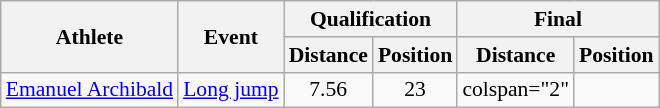<table class="wikitable" style="font-size:90%">
<tr>
<th rowspan="2">Athlete</th>
<th rowspan="2">Event</th>
<th colspan="2">Qualification</th>
<th colspan="2">Final</th>
</tr>
<tr>
<th>Distance</th>
<th>Position</th>
<th>Distance</th>
<th>Position</th>
</tr>
<tr style=text-align:center>
<td style=text-align:left><a href='#'>Emanuel Archibald</a></td>
<td style=text-align:left><a href='#'>Long jump</a></td>
<td>7.56</td>
<td>23</td>
<td>colspan="2" </td>
</tr>
</table>
